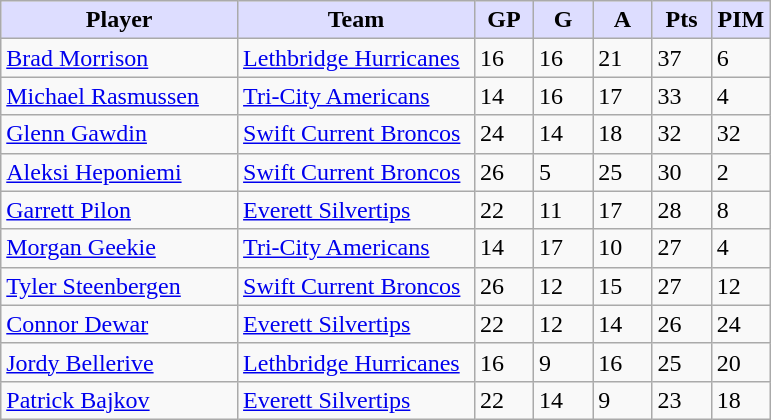<table class="wikitable">
<tr>
<th style="background:#ddf; width:30%;">Player</th>
<th style="background:#ddf; width:30%;">Team</th>
<th style="background:#ddf; width:7.5%;">GP</th>
<th style="background:#ddf; width:7.5%;">G</th>
<th style="background:#ddf; width:7.5%;">A</th>
<th style="background:#ddf; width:7.5%;">Pts</th>
<th style="background:#ddf; width:7.5%;">PIM</th>
</tr>
<tr>
<td><a href='#'>Brad Morrison</a></td>
<td><a href='#'>Lethbridge Hurricanes</a></td>
<td>16</td>
<td>16</td>
<td>21</td>
<td>37</td>
<td>6</td>
</tr>
<tr>
<td><a href='#'>Michael Rasmussen</a></td>
<td><a href='#'>Tri-City Americans</a></td>
<td>14</td>
<td>16</td>
<td>17</td>
<td>33</td>
<td>4</td>
</tr>
<tr>
<td><a href='#'>Glenn Gawdin</a></td>
<td><a href='#'>Swift Current Broncos</a></td>
<td>24</td>
<td>14</td>
<td>18</td>
<td>32</td>
<td>32</td>
</tr>
<tr>
<td><a href='#'>Aleksi Heponiemi</a></td>
<td><a href='#'>Swift Current Broncos</a></td>
<td>26</td>
<td>5</td>
<td>25</td>
<td>30</td>
<td>2</td>
</tr>
<tr>
<td><a href='#'>Garrett Pilon</a></td>
<td><a href='#'>Everett Silvertips</a></td>
<td>22</td>
<td>11</td>
<td>17</td>
<td>28</td>
<td>8</td>
</tr>
<tr>
<td><a href='#'>Morgan Geekie</a></td>
<td><a href='#'>Tri-City Americans</a></td>
<td>14</td>
<td>17</td>
<td>10</td>
<td>27</td>
<td>4</td>
</tr>
<tr>
<td><a href='#'>Tyler Steenbergen</a></td>
<td><a href='#'>Swift Current Broncos</a></td>
<td>26</td>
<td>12</td>
<td>15</td>
<td>27</td>
<td>12</td>
</tr>
<tr>
<td><a href='#'>Connor Dewar</a></td>
<td><a href='#'>Everett Silvertips</a></td>
<td>22</td>
<td>12</td>
<td>14</td>
<td>26</td>
<td>24</td>
</tr>
<tr>
<td><a href='#'>Jordy Bellerive</a></td>
<td><a href='#'>Lethbridge Hurricanes</a></td>
<td>16</td>
<td>9</td>
<td>16</td>
<td>25</td>
<td>20</td>
</tr>
<tr>
<td><a href='#'>Patrick Bajkov</a></td>
<td><a href='#'>Everett Silvertips</a></td>
<td>22</td>
<td>14</td>
<td>9</td>
<td>23</td>
<td>18</td>
</tr>
</table>
